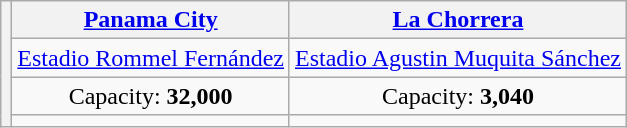<table class="wikitable" style="text-align:center">
<tr>
<th rowspan="4"></th>
<th><a href='#'>Panama City</a></th>
<th><a href='#'>La Chorrera</a></th>
</tr>
<tr>
<td><a href='#'>Estadio Rommel Fernández</a></td>
<td><a href='#'>Estadio Agustin Muquita Sánchez</a></td>
</tr>
<tr>
<td>Capacity: <strong>32,000</strong></td>
<td>Capacity: <strong>3,040</strong></td>
</tr>
<tr>
<td></td>
<td></td>
</tr>
</table>
